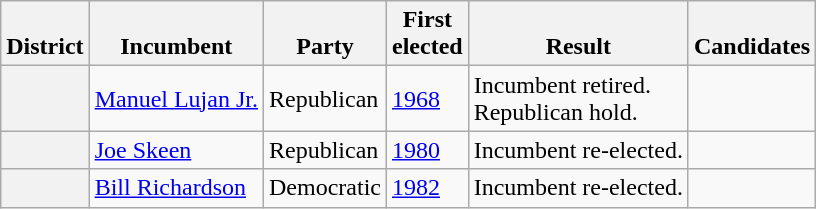<table class=wikitable>
<tr valign=bottom>
<th>District</th>
<th>Incumbent</th>
<th>Party</th>
<th>First<br>elected</th>
<th>Result</th>
<th>Candidates</th>
</tr>
<tr>
<th></th>
<td><a href='#'>Manuel Lujan Jr.</a></td>
<td>Republican</td>
<td><a href='#'>1968</a></td>
<td>Incumbent retired.<br>Republican hold.</td>
<td nowrap></td>
</tr>
<tr>
<th></th>
<td><a href='#'>Joe Skeen</a></td>
<td>Republican</td>
<td><a href='#'>1980</a></td>
<td>Incumbent re-elected.</td>
<td nowrap></td>
</tr>
<tr>
<th></th>
<td><a href='#'>Bill Richardson</a></td>
<td>Democratic</td>
<td><a href='#'>1982</a></td>
<td>Incumbent re-elected.</td>
<td nowrap></td>
</tr>
</table>
